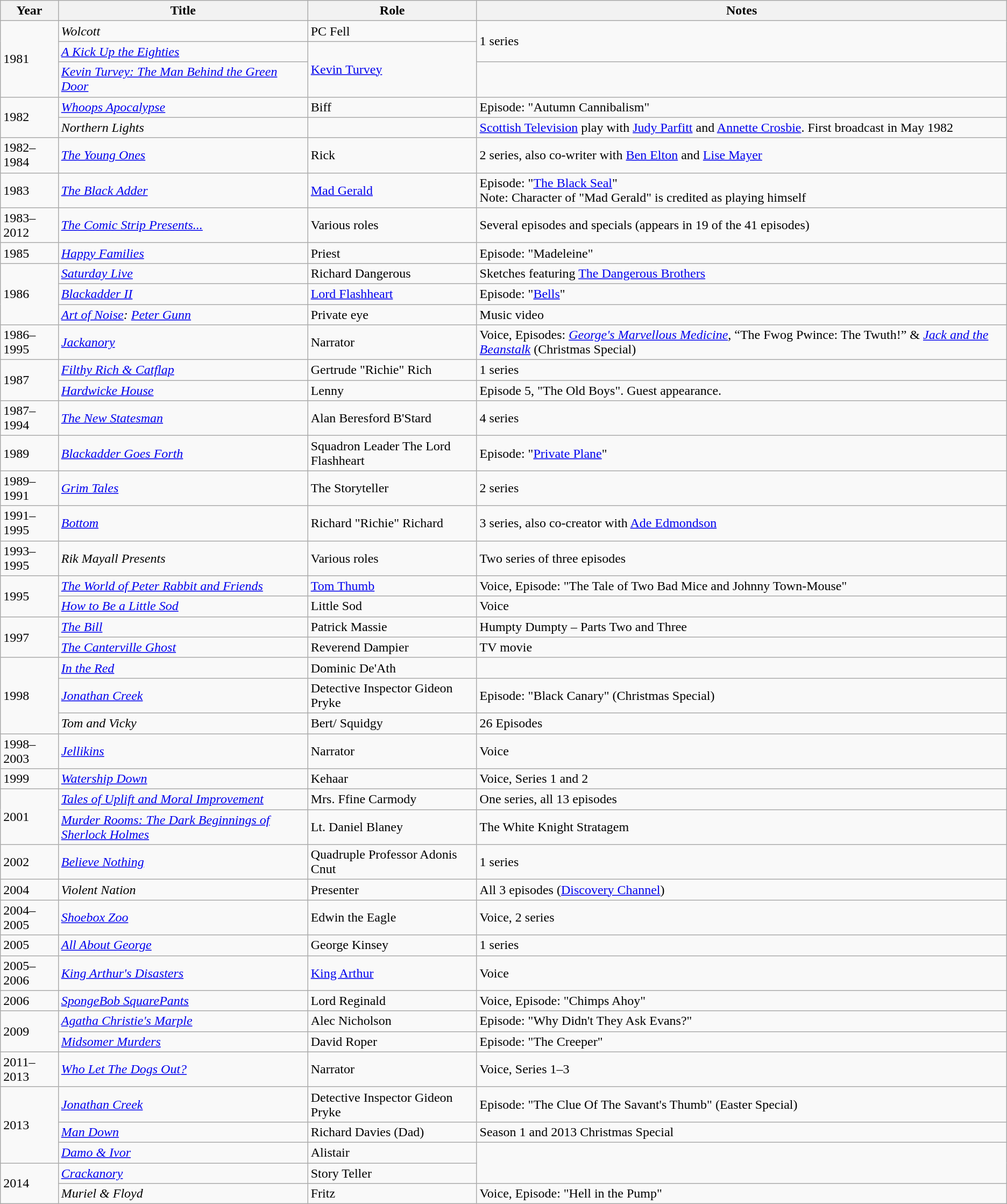<table class="wikitable sortable">
<tr>
<th>Year</th>
<th>Title</th>
<th>Role</th>
<th class="unsortable">Notes</th>
</tr>
<tr>
<td rowspan=3>1981</td>
<td><em>Wolcott</em></td>
<td>PC Fell</td>
<td rowspan="2">1 series</td>
</tr>
<tr>
<td><em><a href='#'>A Kick Up the Eighties</a></em></td>
<td rowspan=2><a href='#'>Kevin Turvey</a></td>
</tr>
<tr>
<td><em><a href='#'>Kevin Turvey: The Man Behind the Green Door</a></em></td>
<td></td>
</tr>
<tr>
<td rowspan="2">1982</td>
<td><em><a href='#'>Whoops Apocalypse</a></em></td>
<td>Biff</td>
<td>Episode: "Autumn Cannibalism"</td>
</tr>
<tr>
<td><em>Northern Lights</em></td>
<td></td>
<td><a href='#'>Scottish Television</a> play with <a href='#'>Judy Parfitt</a> and <a href='#'>Annette Crosbie</a>. First broadcast in May 1982</td>
</tr>
<tr>
<td>1982–1984</td>
<td><em><a href='#'>The Young Ones</a></em></td>
<td>Rick</td>
<td>2 series, also co-writer with <a href='#'>Ben Elton</a> and <a href='#'>Lise Mayer</a></td>
</tr>
<tr>
<td>1983</td>
<td><em><a href='#'>The Black Adder</a></em></td>
<td><a href='#'>Mad Gerald</a></td>
<td>Episode: "<a href='#'>The Black Seal</a>"<br>Note: Character of "Mad Gerald" is credited as playing himself</td>
</tr>
<tr>
<td>1983–2012</td>
<td><em><a href='#'>The Comic Strip Presents...</a></em></td>
<td>Various roles</td>
<td>Several episodes and specials (appears in 19 of the 41 episodes)</td>
</tr>
<tr>
<td>1985</td>
<td><em><a href='#'>Happy Families</a></em></td>
<td>Priest</td>
<td>Episode: "Madeleine"</td>
</tr>
<tr>
<td rowspan="3">1986</td>
<td><em><a href='#'>Saturday Live</a></em></td>
<td>Richard Dangerous</td>
<td>Sketches featuring <a href='#'>The Dangerous Brothers</a></td>
</tr>
<tr>
<td><em><a href='#'>Blackadder II</a></em></td>
<td><a href='#'>Lord Flashheart</a></td>
<td>Episode: "<a href='#'>Bells</a>"</td>
</tr>
<tr>
<td><em><a href='#'>Art of Noise</a>: <a href='#'>Peter Gunn</a></em></td>
<td>Private eye</td>
<td>Music video</td>
</tr>
<tr>
<td>1986–1995</td>
<td><em><a href='#'>Jackanory</a></em></td>
<td>Narrator</td>
<td>Voice, Episodes: <em><a href='#'>George's Marvellous Medicine</a></em>, “The Fwog Pwince: The Twuth!” & <em><a href='#'>Jack and the Beanstalk</a></em> (Christmas Special)</td>
</tr>
<tr>
<td rowspan=2>1987</td>
<td><em><a href='#'>Filthy Rich & Catflap</a></em></td>
<td>Gertrude "Richie" Rich</td>
<td>1 series</td>
</tr>
<tr>
<td><em><a href='#'>Hardwicke House</a></em></td>
<td>Lenny</td>
<td>Episode 5, "The Old Boys". Guest appearance.</td>
</tr>
<tr>
<td>1987–1994</td>
<td><em><a href='#'>The New Statesman</a></em></td>
<td>Alan Beresford B'Stard</td>
<td>4 series</td>
</tr>
<tr>
<td>1989</td>
<td><em><a href='#'>Blackadder Goes Forth</a></em></td>
<td>Squadron Leader The Lord Flashheart</td>
<td>Episode: "<a href='#'>Private Plane</a>"</td>
</tr>
<tr>
<td>1989–1991</td>
<td><em><a href='#'>Grim Tales</a></em></td>
<td>The Storyteller</td>
<td>2 series</td>
</tr>
<tr>
<td>1991–1995</td>
<td><em><a href='#'>Bottom</a></em></td>
<td>Richard "Richie" Richard</td>
<td>3 series, also co-creator with <a href='#'>Ade Edmondson</a></td>
</tr>
<tr>
<td>1993–1995</td>
<td><em>Rik Mayall Presents</em></td>
<td>Various roles</td>
<td>Two series of three episodes</td>
</tr>
<tr>
<td rowspan=2>1995</td>
<td><em><a href='#'>The World of Peter Rabbit and Friends</a></em></td>
<td><a href='#'>Tom Thumb</a></td>
<td>Voice, Episode: "The Tale of Two Bad Mice and Johnny Town-Mouse"</td>
</tr>
<tr>
<td><em><a href='#'>How to Be a Little Sod</a></em></td>
<td>Little Sod</td>
<td>Voice</td>
</tr>
<tr>
<td rowspan=2>1997</td>
<td><em><a href='#'>The Bill</a></em></td>
<td>Patrick Massie</td>
<td>Humpty Dumpty – Parts Two and Three</td>
</tr>
<tr>
<td><em><a href='#'>The Canterville Ghost</a></em></td>
<td>Reverend Dampier</td>
<td>TV movie</td>
</tr>
<tr>
<td rowspan=3>1998</td>
<td><em><a href='#'>In the Red</a></em></td>
<td>Dominic De'Ath</td>
<td></td>
</tr>
<tr>
<td><em><a href='#'>Jonathan Creek</a></em></td>
<td>Detective Inspector Gideon Pryke</td>
<td>Episode: "Black Canary" (Christmas Special)</td>
</tr>
<tr>
<td><em>Tom and Vicky</em></td>
<td>Bert/ Squidgy</td>
<td>26 Episodes </td>
</tr>
<tr>
<td>1998–2003</td>
<td><em><a href='#'>Jellikins</a></em></td>
<td>Narrator</td>
<td>Voice</td>
</tr>
<tr>
<td>1999</td>
<td><em><a href='#'>Watership Down</a></em></td>
<td>Kehaar</td>
<td>Voice, Series 1 and 2</td>
</tr>
<tr>
<td rowspan="2">2001</td>
<td><em><a href='#'>Tales of Uplift and Moral Improvement</a></em></td>
<td>Mrs. Ffine Carmody</td>
<td>One series, all 13 episodes</td>
</tr>
<tr>
<td><em><a href='#'>Murder Rooms: The Dark Beginnings of Sherlock Holmes</a></em></td>
<td>Lt. Daniel Blaney</td>
<td>The White Knight Stratagem</td>
</tr>
<tr>
<td>2002</td>
<td><em><a href='#'>Believe Nothing</a></em></td>
<td>Quadruple Professor Adonis Cnut</td>
<td>1 series</td>
</tr>
<tr>
<td>2004</td>
<td><em>Violent Nation</em></td>
<td>Presenter</td>
<td>All 3 episodes (<a href='#'>Discovery Channel</a>)</td>
</tr>
<tr>
<td>2004–2005</td>
<td><em><a href='#'>Shoebox Zoo</a></em></td>
<td>Edwin the Eagle</td>
<td>Voice, 2 series</td>
</tr>
<tr>
<td>2005</td>
<td><em><a href='#'>All About George</a></em></td>
<td>George Kinsey</td>
<td>1 series</td>
</tr>
<tr>
<td>2005–2006</td>
<td><em><a href='#'>King Arthur's Disasters</a></em></td>
<td><a href='#'>King Arthur</a></td>
<td>Voice</td>
</tr>
<tr>
<td>2006</td>
<td><em><a href='#'>SpongeBob SquarePants</a></em></td>
<td>Lord Reginald</td>
<td>Voice, Episode: "Chimps Ahoy"</td>
</tr>
<tr>
<td rowspan=2>2009</td>
<td><em><a href='#'>Agatha Christie's Marple</a></em></td>
<td>Alec Nicholson</td>
<td>Episode: "Why Didn't They Ask Evans?"</td>
</tr>
<tr>
<td><em><a href='#'>Midsomer Murders</a></em></td>
<td>David Roper</td>
<td>Episode: "The Creeper"</td>
</tr>
<tr>
<td>2011–2013</td>
<td><em><a href='#'>Who Let The Dogs Out?</a></em></td>
<td>Narrator</td>
<td>Voice, Series 1–3</td>
</tr>
<tr>
<td rowspan=3>2013</td>
<td><em><a href='#'>Jonathan Creek</a></em></td>
<td>Detective Inspector Gideon Pryke</td>
<td>Episode: "The Clue Of The Savant's Thumb" (Easter Special)</td>
</tr>
<tr>
<td><em><a href='#'>Man Down</a></em></td>
<td>Richard Davies (Dad)</td>
<td>Season 1 and 2013 Christmas Special</td>
</tr>
<tr>
<td><em><a href='#'>Damo & Ivor</a></em></td>
<td>Alistair</td>
<td rowspan="2"></td>
</tr>
<tr>
<td rowspan=2>2014</td>
<td><em><a href='#'>Crackanory</a></em></td>
<td>Story Teller</td>
</tr>
<tr>
<td><em>Muriel & Floyd</em></td>
<td>Fritz</td>
<td>Voice, Episode: "Hell in the Pump"</td>
</tr>
</table>
